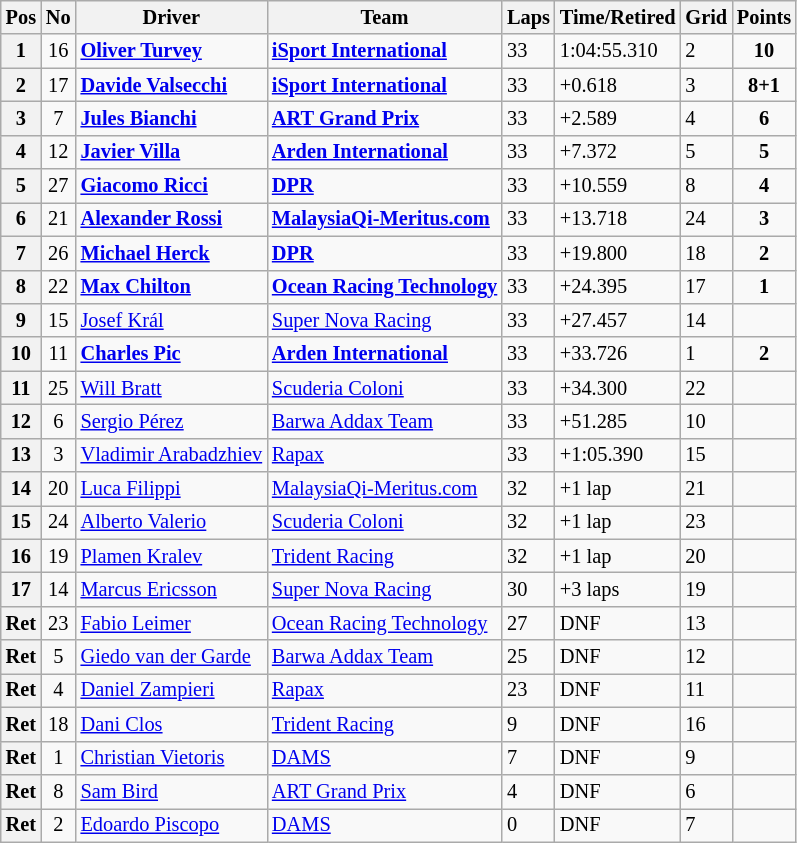<table class="wikitable" style="font-size:85%">
<tr>
<th>Pos</th>
<th>No</th>
<th>Driver</th>
<th>Team</th>
<th>Laps</th>
<th>Time/Retired</th>
<th>Grid</th>
<th>Points</th>
</tr>
<tr>
<th>1</th>
<td align="center">16</td>
<td> <strong><a href='#'>Oliver Turvey</a></strong></td>
<td><strong><a href='#'>iSport International</a></strong></td>
<td>33</td>
<td>1:04:55.310</td>
<td>2</td>
<td align="center"><strong>10</strong></td>
</tr>
<tr>
<th>2</th>
<td align="center">17</td>
<td> <strong><a href='#'>Davide Valsecchi</a></strong></td>
<td><strong><a href='#'>iSport International</a></strong></td>
<td>33</td>
<td>+0.618</td>
<td>3</td>
<td align="center"><strong>8+1</strong></td>
</tr>
<tr>
<th>3</th>
<td align="center">7</td>
<td> <strong><a href='#'>Jules Bianchi</a></strong></td>
<td><strong><a href='#'>ART Grand Prix</a></strong></td>
<td>33</td>
<td>+2.589</td>
<td>4</td>
<td align="center"><strong>6</strong></td>
</tr>
<tr>
<th>4</th>
<td align="center">12</td>
<td> <strong><a href='#'>Javier Villa</a></strong></td>
<td><strong><a href='#'>Arden International</a></strong></td>
<td>33</td>
<td>+7.372</td>
<td>5</td>
<td align="center"><strong>5</strong></td>
</tr>
<tr>
<th>5</th>
<td align="center">27</td>
<td> <strong><a href='#'>Giacomo Ricci</a></strong></td>
<td><strong><a href='#'>DPR</a></strong></td>
<td>33</td>
<td>+10.559</td>
<td>8</td>
<td align="center"><strong>4</strong></td>
</tr>
<tr>
<th>6</th>
<td align="center">21</td>
<td> <strong><a href='#'>Alexander Rossi</a></strong></td>
<td><strong><a href='#'>MalaysiaQi-Meritus.com</a></strong></td>
<td>33</td>
<td>+13.718</td>
<td>24</td>
<td align="center"><strong>3</strong></td>
</tr>
<tr>
<th>7</th>
<td align="center">26</td>
<td> <strong><a href='#'>Michael Herck</a></strong></td>
<td><strong><a href='#'>DPR</a></strong></td>
<td>33</td>
<td>+19.800</td>
<td>18</td>
<td align="center"><strong>2</strong></td>
</tr>
<tr>
<th>8</th>
<td align="center">22</td>
<td> <strong><a href='#'>Max Chilton</a></strong></td>
<td><strong><a href='#'>Ocean Racing Technology</a></strong></td>
<td>33</td>
<td>+24.395</td>
<td>17</td>
<td align="center"><strong>1</strong></td>
</tr>
<tr>
<th>9</th>
<td align="center">15</td>
<td> <a href='#'>Josef Král</a></td>
<td><a href='#'>Super Nova Racing</a></td>
<td>33</td>
<td>+27.457</td>
<td>14</td>
<td></td>
</tr>
<tr>
<th>10</th>
<td align="center">11</td>
<td> <strong><a href='#'>Charles Pic</a></strong></td>
<td><strong><a href='#'>Arden International</a></strong></td>
<td>33</td>
<td>+33.726</td>
<td>1</td>
<td align="center"><strong>2</strong></td>
</tr>
<tr>
<th>11</th>
<td align="center">25</td>
<td> <a href='#'>Will Bratt</a></td>
<td><a href='#'>Scuderia Coloni</a></td>
<td>33</td>
<td>+34.300</td>
<td>22</td>
<td></td>
</tr>
<tr>
<th>12</th>
<td align="center">6</td>
<td> <a href='#'>Sergio Pérez</a></td>
<td><a href='#'>Barwa Addax Team</a></td>
<td>33</td>
<td>+51.285</td>
<td>10</td>
<td></td>
</tr>
<tr>
<th>13</th>
<td align="center">3</td>
<td> <a href='#'>Vladimir Arabadzhiev</a></td>
<td><a href='#'>Rapax</a></td>
<td>33</td>
<td>+1:05.390</td>
<td>15</td>
<td></td>
</tr>
<tr>
<th>14</th>
<td align="center">20</td>
<td> <a href='#'>Luca Filippi</a></td>
<td><a href='#'>MalaysiaQi-Meritus.com</a></td>
<td>32</td>
<td>+1 lap</td>
<td>21</td>
<td></td>
</tr>
<tr>
<th>15</th>
<td align="center">24</td>
<td> <a href='#'>Alberto Valerio</a></td>
<td><a href='#'>Scuderia Coloni</a></td>
<td>32</td>
<td>+1 lap</td>
<td>23</td>
<td></td>
</tr>
<tr>
<th>16</th>
<td align="center">19</td>
<td> <a href='#'>Plamen Kralev</a></td>
<td><a href='#'>Trident Racing</a></td>
<td>32</td>
<td>+1 lap</td>
<td>20</td>
<td></td>
</tr>
<tr>
<th>17</th>
<td align="center">14</td>
<td> <a href='#'>Marcus Ericsson</a></td>
<td><a href='#'>Super Nova Racing</a></td>
<td>30</td>
<td>+3 laps</td>
<td>19</td>
<td></td>
</tr>
<tr>
<th>Ret</th>
<td align="center">23</td>
<td> <a href='#'>Fabio Leimer</a></td>
<td><a href='#'>Ocean Racing Technology</a></td>
<td>27</td>
<td>DNF</td>
<td>13</td>
<td></td>
</tr>
<tr>
<th>Ret</th>
<td align="center">5</td>
<td> <a href='#'>Giedo van der Garde</a></td>
<td><a href='#'>Barwa Addax Team</a></td>
<td>25</td>
<td>DNF</td>
<td>12</td>
<td></td>
</tr>
<tr>
<th>Ret</th>
<td align="center">4</td>
<td> <a href='#'>Daniel Zampieri</a></td>
<td><a href='#'>Rapax</a></td>
<td>23</td>
<td>DNF</td>
<td>11</td>
<td></td>
</tr>
<tr>
<th>Ret</th>
<td align="center">18</td>
<td> <a href='#'>Dani Clos</a></td>
<td><a href='#'>Trident Racing</a></td>
<td>9</td>
<td>DNF</td>
<td>16</td>
<td></td>
</tr>
<tr>
<th>Ret</th>
<td align="center">1</td>
<td> <a href='#'>Christian Vietoris</a></td>
<td><a href='#'>DAMS</a></td>
<td>7</td>
<td>DNF</td>
<td>9</td>
<td></td>
</tr>
<tr>
<th>Ret</th>
<td align="center">8</td>
<td> <a href='#'>Sam Bird</a></td>
<td><a href='#'>ART Grand Prix</a></td>
<td>4</td>
<td>DNF</td>
<td>6</td>
<td></td>
</tr>
<tr>
<th>Ret</th>
<td align="center">2</td>
<td> <a href='#'>Edoardo Piscopo</a></td>
<td><a href='#'>DAMS</a></td>
<td>0</td>
<td>DNF</td>
<td>7</td>
<td></td>
</tr>
</table>
